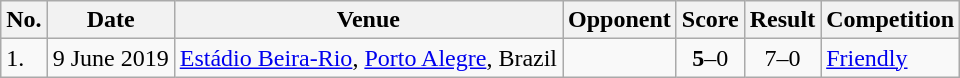<table class=wikitable style="text-align: left" align=center>
<tr>
<th>No.</th>
<th>Date</th>
<th>Venue</th>
<th>Opponent</th>
<th>Score</th>
<th>Result</th>
<th>Competition</th>
</tr>
<tr>
<td>1.</td>
<td>9 June 2019</td>
<td><a href='#'>Estádio Beira-Rio</a>, <a href='#'>Porto Alegre</a>, Brazil</td>
<td></td>
<td align=center><strong>5</strong>–0</td>
<td align=center>7–0</td>
<td><a href='#'>Friendly</a></td>
</tr>
</table>
